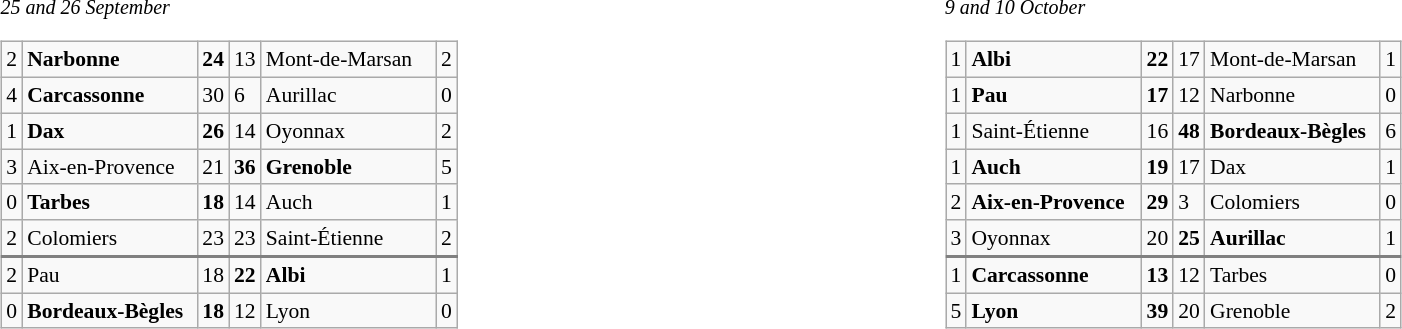<table width="100%" align="center" border="0" cellpadding="0" cellspacing="5">
<tr valign="top" align="left">
<td width="50%"><br><small><em>25 and 26 September</em></small><table class="wikitable gauche" cellpadding="0" cellspacing="0" style="font-size:90%;">
<tr>
<td>2</td>
<td width="110px"><strong>Narbonne</strong></td>
<td> <strong>24</strong></td>
<td> 13</td>
<td width="110px">Mont-de-Marsan</td>
<td>2</td>
</tr>
<tr>
<td>4</td>
<td><strong>Carcassonne</strong></td>
<td> 30</td>
<td> 6</td>
<td>Aurillac</td>
<td>0</td>
</tr>
<tr>
<td>1</td>
<td><strong>Dax</strong></td>
<td> <strong>26</strong></td>
<td> 14</td>
<td>Oyonnax</td>
<td>2</td>
</tr>
<tr>
<td>3</td>
<td>Aix-en-Provence</td>
<td> 21</td>
<td> <strong>36</strong></td>
<td><strong>Grenoble</strong></td>
<td>5</td>
</tr>
<tr>
<td>0</td>
<td><strong>Tarbes</strong></td>
<td> <strong>18</strong></td>
<td> 14</td>
<td>Auch</td>
<td>1</td>
</tr>
<tr>
<td>2</td>
<td>Colomiers</td>
<td> 23</td>
<td> 23</td>
<td>Saint-Étienne</td>
<td>2</td>
</tr>
<tr --- style="border-top:2px solid grey;">
<td>2</td>
<td>Pau</td>
<td> 18</td>
<td> <strong>22</strong></td>
<td><strong>Albi</strong></td>
<td>1</td>
</tr>
<tr>
<td>0</td>
<td><strong>Bordeaux-Bègles</strong></td>
<td> <strong>18 </strong></td>
<td> 12</td>
<td>Lyon</td>
<td>0</td>
</tr>
</table>
</td>
<td width="50%"><br><small><em>9 and 10 October</em></small><table class="wikitable gauche" cellpadding="0" cellspacing="0" style="font-size:90%;">
<tr>
<td>1</td>
<td width="110px"><strong>Albi</strong></td>
<td> <strong>22</strong></td>
<td> 17</td>
<td width="110px">Mont-de-Marsan</td>
<td>1</td>
</tr>
<tr>
<td>1</td>
<td><strong>Pau</strong></td>
<td> <strong>17</strong></td>
<td> 12</td>
<td>Narbonne</td>
<td>0</td>
</tr>
<tr>
<td>1</td>
<td>Saint-Étienne</td>
<td> 16</td>
<td> <strong>48</strong></td>
<td><strong>Bordeaux-Bègles</strong></td>
<td>6</td>
</tr>
<tr>
<td>1</td>
<td><strong>Auch</strong></td>
<td> <strong>19</strong></td>
<td> 17</td>
<td>Dax</td>
<td>1</td>
</tr>
<tr>
<td>2</td>
<td><strong>Aix-en-Provence</strong></td>
<td> <strong>29</strong></td>
<td> 3</td>
<td>Colomiers</td>
<td>0</td>
</tr>
<tr>
<td>3</td>
<td>Oyonnax</td>
<td> 20</td>
<td> <strong>25</strong></td>
<td><strong>Aurillac</strong></td>
<td>1</td>
</tr>
<tr --- style="border-top:2px solid grey;">
<td>1</td>
<td><strong>Carcassonne</strong></td>
<td> <strong>13</strong></td>
<td> 12</td>
<td>Tarbes</td>
<td>0</td>
</tr>
<tr>
<td>5</td>
<td><strong>Lyon</strong></td>
<td> <strong>39</strong></td>
<td> 20</td>
<td>Grenoble</td>
<td>2</td>
</tr>
</table>
</td>
</tr>
</table>
